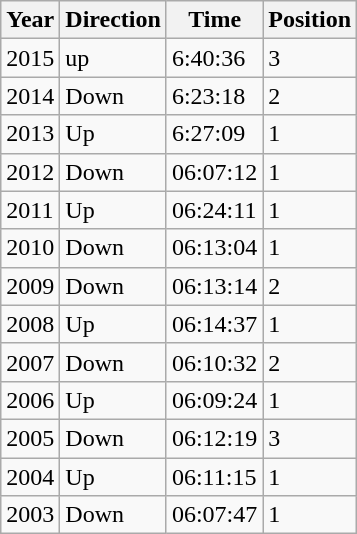<table class="wikitable sortable">
<tr>
<th>Year</th>
<th>Direction</th>
<th>Time</th>
<th>Position</th>
</tr>
<tr>
<td>2015</td>
<td>up</td>
<td>6:40:36</td>
<td>3</td>
</tr>
<tr>
<td>2014</td>
<td>Down</td>
<td>6:23:18</td>
<td>2</td>
</tr>
<tr>
<td>2013</td>
<td>Up</td>
<td>6:27:09</td>
<td>1</td>
</tr>
<tr>
<td>2012</td>
<td>Down</td>
<td>06:07:12</td>
<td>1</td>
</tr>
<tr>
<td>2011</td>
<td>Up</td>
<td>06:24:11</td>
<td>1</td>
</tr>
<tr>
<td>2010</td>
<td>Down</td>
<td>06:13:04</td>
<td>1</td>
</tr>
<tr>
<td>2009</td>
<td>Down</td>
<td>06:13:14</td>
<td>2</td>
</tr>
<tr>
<td>2008</td>
<td>Up</td>
<td>06:14:37</td>
<td>1</td>
</tr>
<tr>
<td>2007</td>
<td>Down</td>
<td>06:10:32</td>
<td>2</td>
</tr>
<tr>
<td>2006</td>
<td>Up</td>
<td>06:09:24</td>
<td>1</td>
</tr>
<tr>
<td>2005</td>
<td>Down</td>
<td>06:12:19</td>
<td>3</td>
</tr>
<tr>
<td>2004</td>
<td>Up</td>
<td>06:11:15</td>
<td>1</td>
</tr>
<tr>
<td>2003</td>
<td>Down</td>
<td>06:07:47</td>
<td>1</td>
</tr>
</table>
